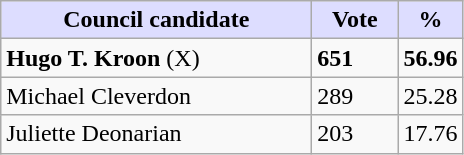<table class="wikitable">
<tr>
<th style="background:#ddf; width:200px;">Council candidate</th>
<th style="background:#ddf; width:50px;">Vote</th>
<th style="background:#ddf; width:30px;">%</th>
</tr>
<tr>
<td><strong>Hugo T. Kroon</strong> (X)</td>
<td><strong>651</strong></td>
<td><strong>56.96</strong></td>
</tr>
<tr>
<td>Michael Cleverdon</td>
<td>289</td>
<td>25.28</td>
</tr>
<tr>
<td>Juliette Deonarian</td>
<td>203</td>
<td>17.76</td>
</tr>
</table>
